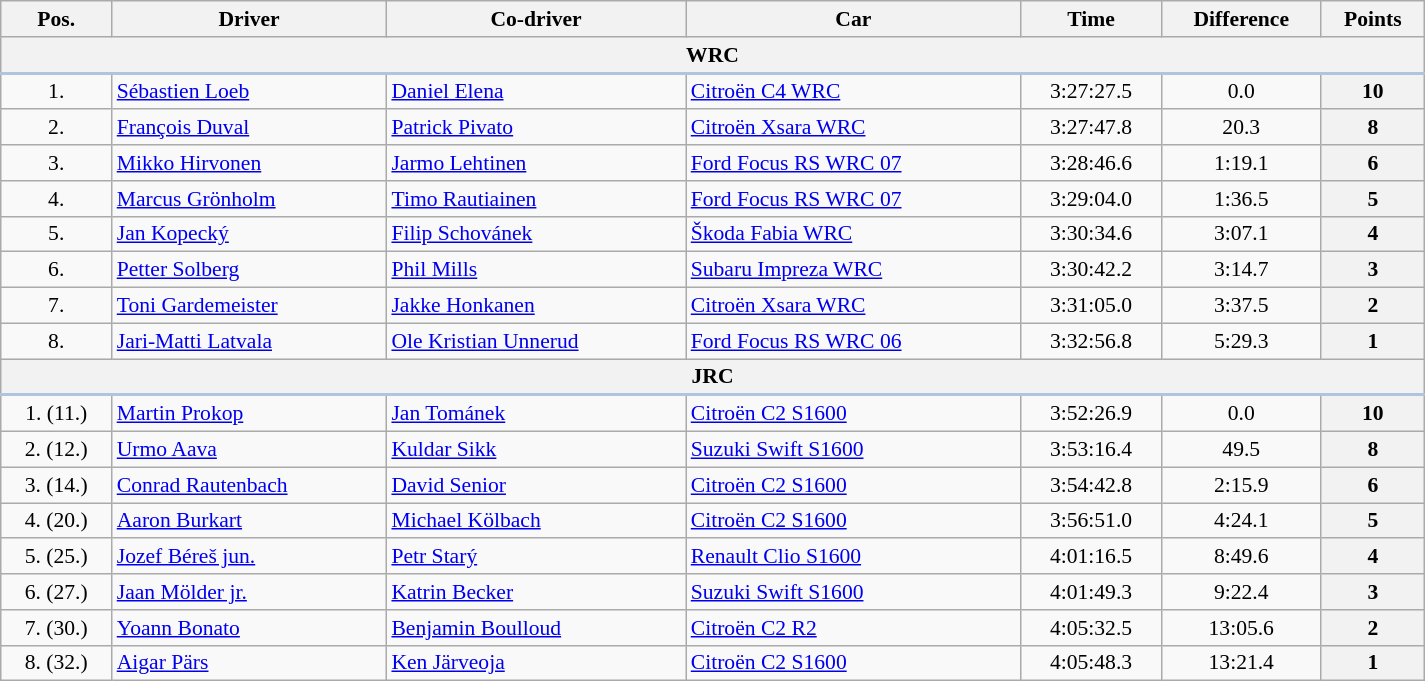<table class="wikitable" width="100%" style="text-align: center; font-size: 90%; max-width: 950px;">
<tr>
<th>Pos.</th>
<th>Driver</th>
<th>Co-driver</th>
<th>Car</th>
<th>Time</th>
<th>Difference</th>
<th>Points</th>
</tr>
<tr>
<th colspan="7" style="border-bottom: 2px solid LightSteelBlue;">WRC</th>
</tr>
<tr>
<td>1.</td>
<td align=left> <a href='#'>Sébastien Loeb</a></td>
<td align=left> <a href='#'>Daniel Elena</a></td>
<td align=left><a href='#'>Citroën C4 WRC</a></td>
<td>3:27:27.5</td>
<td>0.0</td>
<th>10</th>
</tr>
<tr>
<td>2.</td>
<td align=left> <a href='#'>François Duval</a></td>
<td align=left> <a href='#'>Patrick Pivato</a></td>
<td align=left><a href='#'>Citroën Xsara WRC</a></td>
<td>3:27:47.8</td>
<td>20.3</td>
<th>8</th>
</tr>
<tr>
<td>3.</td>
<td align=left> <a href='#'>Mikko Hirvonen</a></td>
<td align=left> <a href='#'>Jarmo Lehtinen</a></td>
<td align=left><a href='#'>Ford Focus RS WRC 07</a></td>
<td>3:28:46.6</td>
<td>1:19.1</td>
<th>6</th>
</tr>
<tr>
<td>4.</td>
<td align=left> <a href='#'>Marcus Grönholm</a></td>
<td align=left> <a href='#'>Timo Rautiainen</a></td>
<td align=left><a href='#'>Ford Focus RS WRC 07</a></td>
<td>3:29:04.0</td>
<td>1:36.5</td>
<th>5</th>
</tr>
<tr>
<td>5.</td>
<td align=left> <a href='#'>Jan Kopecký</a></td>
<td align=left> <a href='#'>Filip Schovánek</a></td>
<td align=left><a href='#'>Škoda Fabia WRC</a></td>
<td>3:30:34.6</td>
<td>3:07.1</td>
<th>4</th>
</tr>
<tr>
<td>6.</td>
<td align=left> <a href='#'>Petter Solberg</a></td>
<td align=left> <a href='#'>Phil Mills</a></td>
<td align=left><a href='#'>Subaru Impreza WRC</a></td>
<td>3:30:42.2</td>
<td>3:14.7</td>
<th>3</th>
</tr>
<tr>
<td>7.</td>
<td align=left> <a href='#'>Toni Gardemeister</a></td>
<td align=left> <a href='#'>Jakke Honkanen</a></td>
<td align=left><a href='#'>Citroën Xsara WRC</a></td>
<td>3:31:05.0</td>
<td>3:37.5</td>
<th>2</th>
</tr>
<tr>
<td>8.</td>
<td align=left> <a href='#'>Jari-Matti Latvala</a></td>
<td align=left> <a href='#'>Ole Kristian Unnerud</a></td>
<td align=left><a href='#'>Ford Focus RS WRC 06</a></td>
<td>3:32:56.8</td>
<td>5:29.3</td>
<th>1</th>
</tr>
<tr>
<th colspan="7" style="border-bottom: 2px solid LightSteelBlue;">JRC</th>
</tr>
<tr>
<td>1. (11.)</td>
<td align="left"> <a href='#'>Martin Prokop</a></td>
<td align="left"> <a href='#'>Jan Tománek</a></td>
<td align="left"><a href='#'>Citroën C2 S1600</a></td>
<td>3:52:26.9</td>
<td>0.0</td>
<th>10</th>
</tr>
<tr>
<td>2. (12.)</td>
<td align="left"> <a href='#'>Urmo Aava</a></td>
<td align="left"> <a href='#'>Kuldar Sikk</a></td>
<td align="left"><a href='#'>Suzuki Swift S1600</a></td>
<td>3:53:16.4</td>
<td>49.5</td>
<th>8</th>
</tr>
<tr>
<td>3. (14.)</td>
<td align="left"> <a href='#'>Conrad Rautenbach</a></td>
<td align="left"> <a href='#'>David Senior</a></td>
<td align="left"><a href='#'>Citroën C2 S1600</a></td>
<td>3:54:42.8</td>
<td>2:15.9</td>
<th>6</th>
</tr>
<tr>
<td>4. (20.)</td>
<td align="left"> <a href='#'>Aaron Burkart</a></td>
<td align="left"> <a href='#'>Michael Kölbach</a></td>
<td align="left"><a href='#'>Citroën C2 S1600</a></td>
<td>3:56:51.0</td>
<td>4:24.1</td>
<th>5</th>
</tr>
<tr>
<td>5. (25.)</td>
<td align="left"> <a href='#'>Jozef Béreš jun.</a></td>
<td align="left"> <a href='#'>Petr Starý</a></td>
<td align="left"><a href='#'>Renault Clio S1600</a></td>
<td>4:01:16.5</td>
<td>8:49.6</td>
<th>4</th>
</tr>
<tr>
<td>6. (27.)</td>
<td align="left"> <a href='#'>Jaan Mölder jr.</a></td>
<td align="left"> <a href='#'>Katrin Becker</a></td>
<td align="left"><a href='#'> 	Suzuki Swift S1600</a></td>
<td>4:01:49.3</td>
<td>9:22.4</td>
<th>3</th>
</tr>
<tr>
<td>7. (30.)</td>
<td align="left"> <a href='#'>Yoann Bonato</a></td>
<td align="left"> <a href='#'>Benjamin Boulloud</a></td>
<td align="left"><a href='#'>Citroën C2 R2</a></td>
<td>4:05:32.5</td>
<td>13:05.6</td>
<th>2</th>
</tr>
<tr>
<td>8. (32.)</td>
<td align="left"> <a href='#'>Aigar Pärs</a></td>
<td align="left"> <a href='#'>Ken Järveoja</a></td>
<td align="left"><a href='#'>Citroën C2 S1600</a></td>
<td>4:05:48.3</td>
<td>13:21.4</td>
<th>1</th>
</tr>
</table>
